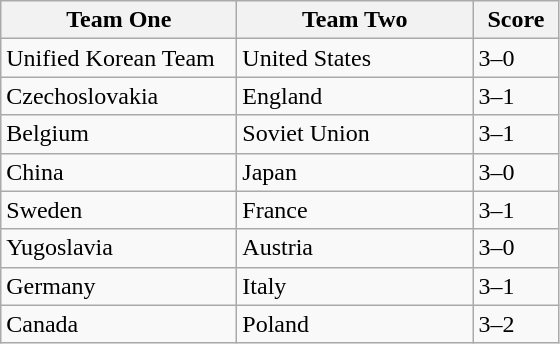<table class="wikitable">
<tr>
<th width=150>Team One</th>
<th width=150>Team Two</th>
<th width=50>Score</th>
</tr>
<tr>
<td>Unified Korean Team</td>
<td>United States</td>
<td>3–0</td>
</tr>
<tr>
<td>Czechoslovakia</td>
<td>England</td>
<td>3–1</td>
</tr>
<tr>
<td>Belgium</td>
<td>Soviet Union</td>
<td>3–1</td>
</tr>
<tr>
<td>China</td>
<td>Japan</td>
<td>3–0</td>
</tr>
<tr>
<td>Sweden</td>
<td>France</td>
<td>3–1</td>
</tr>
<tr>
<td>Yugoslavia</td>
<td>Austria</td>
<td>3–0</td>
</tr>
<tr>
<td>Germany</td>
<td>Italy</td>
<td>3–1</td>
</tr>
<tr>
<td>Canada</td>
<td>Poland</td>
<td>3–2</td>
</tr>
</table>
